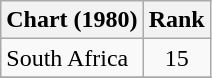<table class="wikitable">
<tr>
<th align="left">Chart (1980)</th>
<th style="text-align:center;">Rank</th>
</tr>
<tr>
<td>South Africa </td>
<td align="center">15</td>
</tr>
<tr>
</tr>
</table>
